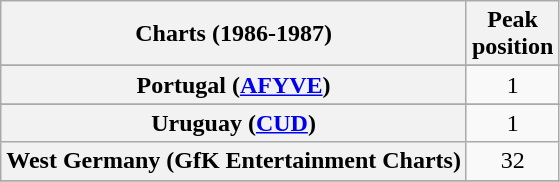<table class ="wikitable sortable plainrowheaders" border="1">
<tr>
<th>Charts (1986-1987)</th>
<th>Peak<br> position</th>
</tr>
<tr>
</tr>
<tr>
</tr>
<tr>
<th scope="row">Portugal (<a href='#'>AFYVE</a>)</th>
<td align="center">1</td>
</tr>
<tr>
</tr>
<tr>
<th scope="row">Uruguay (<a href='#'>CUD</a>)</th>
<td align="center">1</td>
</tr>
<tr>
<th scope="row">West Germany (GfK Entertainment Charts)</th>
<td align="center">32</td>
</tr>
<tr>
</tr>
</table>
